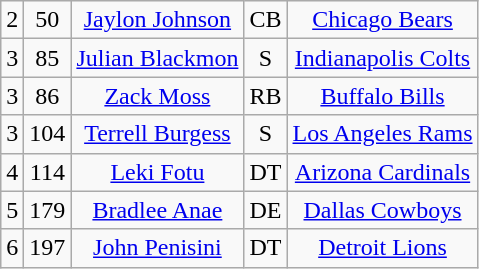<table class="wikitable" style="text-align:center">
<tr>
<td>2</td>
<td>50</td>
<td><a href='#'>Jaylon Johnson</a></td>
<td>CB</td>
<td><a href='#'>Chicago Bears</a></td>
</tr>
<tr>
<td>3</td>
<td>85</td>
<td><a href='#'>Julian Blackmon</a></td>
<td>S</td>
<td><a href='#'>Indianapolis Colts</a></td>
</tr>
<tr>
<td>3</td>
<td>86</td>
<td><a href='#'>Zack Moss</a></td>
<td>RB</td>
<td><a href='#'>Buffalo Bills</a></td>
</tr>
<tr>
<td>3</td>
<td>104</td>
<td><a href='#'>Terrell Burgess</a></td>
<td>S</td>
<td><a href='#'>Los Angeles Rams</a></td>
</tr>
<tr>
<td>4</td>
<td>114</td>
<td><a href='#'>Leki Fotu</a></td>
<td>DT</td>
<td><a href='#'>Arizona Cardinals</a></td>
</tr>
<tr>
<td>5</td>
<td>179</td>
<td><a href='#'>Bradlee Anae</a></td>
<td>DE</td>
<td><a href='#'>Dallas Cowboys</a></td>
</tr>
<tr>
<td>6</td>
<td>197</td>
<td><a href='#'>John Penisini</a></td>
<td>DT</td>
<td><a href='#'>Detroit Lions</a></td>
</tr>
</table>
